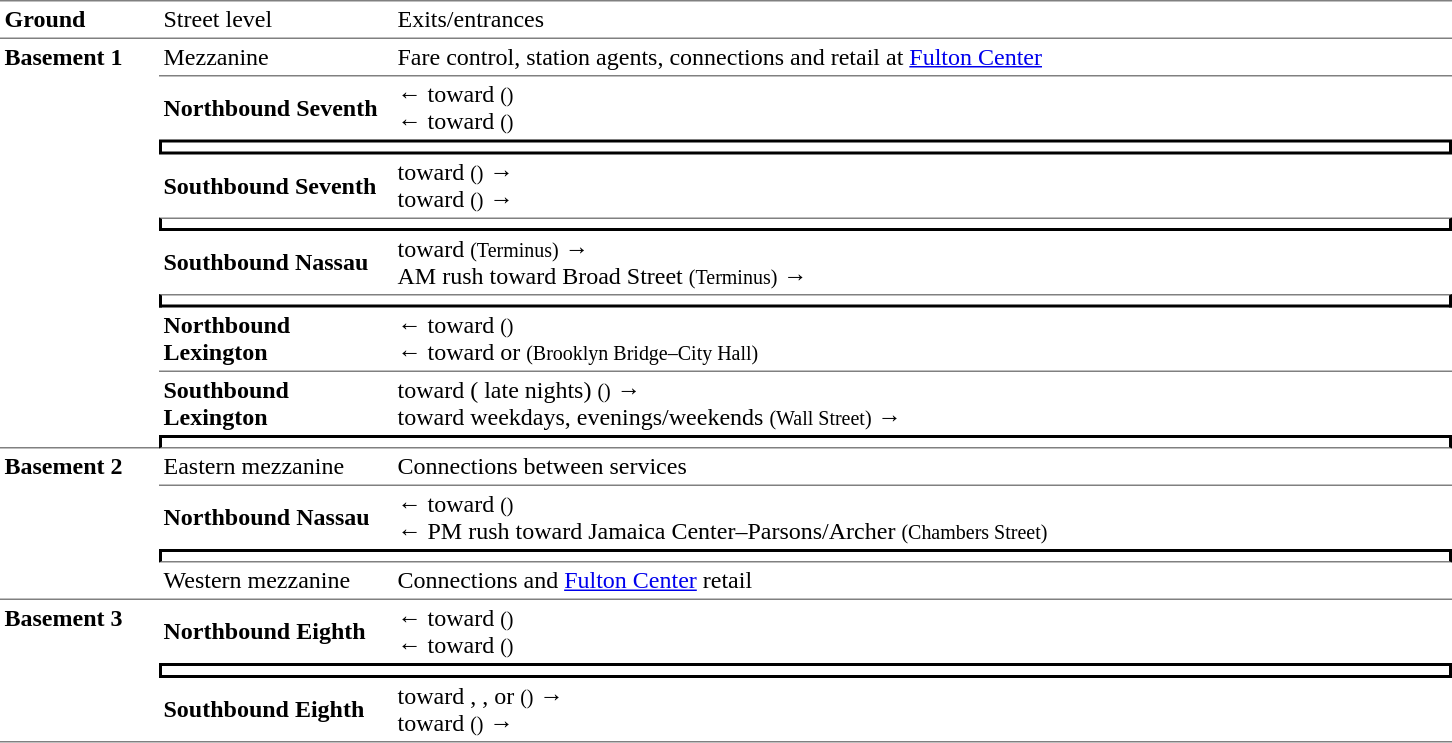<table table border=0 cellspacing=0 cellpadding=3>
<tr>
<td style="border-bottom:solid 1px gray;border-top:solid 1px gray;" width=100><strong>Ground</strong></td>
<td style="border-top:solid 1px gray;border-bottom:solid 1px gray;" width=150>Street level</td>
<td style="border-top:solid 1px gray;border-bottom:solid 1px gray;" width=700>Exits/entrances<br></td>
</tr>
<tr>
<td style="border-bottom:solid 1px gray;vertical-align:top" rowspan=10><strong>Basement 1</strong></td>
<td style="border-bottom:solid 1px gray;">Mezzanine</td>
<td style="border-bottom:solid 1px gray;">Fare control, station agents, connections and retail at <a href='#'>Fulton Center</a></td>
</tr>
<tr>
<td><span><strong>Northbound Seventh</strong></span></td>
<td>←  toward  <small>()</small><br>←  toward  <small>()</small></td>
</tr>
<tr>
<td style="border-top:solid 2px black;border-right:solid 2px black;border-left:solid 2px black;border-bottom:solid 2px black;text-align:center;" colspan=2></td>
</tr>
<tr>
<td><span><strong>Southbound Seventh</strong></span></td>
<td>  toward  <small>()</small> →<br>  toward  <small>()</small> →</td>
</tr>
<tr>
<td style="border-top:solid 1px gray;border-right:solid 2px black;border-left:solid 2px black;border-bottom:solid 2px black;text-align:center;" colspan=2></td>
</tr>
<tr>
<td><span><strong>Southbound Nassau</strong></span></td>
<td>  toward  <small>(Terminus)</small> →<br>  AM rush toward Broad Street <small>(Terminus)</small> →</td>
</tr>
<tr>
<td style="border-top:solid 1px gray;border-right:solid 2px black;border-left:solid 2px black;border-bottom:solid 2px black;text-align:center;" colspan=2></td>
</tr>
<tr>
<td style="border-bottom:solid 1px gray;"><span><strong>Northbound Lexington</strong></span></td>
<td style="border-bottom:solid 1px gray;">←  toward  <small>()</small><br>←  toward  or  <small>(Brooklyn Bridge–City Hall)</small></td>
</tr>
<tr>
<td><span><strong>Southbound Lexington</strong></span></td>
<td>  toward  ( late nights) <small>()</small> →<br>  toward  weekdays,  evenings/weekends <small>(Wall Street)</small> →</td>
</tr>
<tr>
<td style="border-top:solid 2px black;border-right:solid 2px black;border-left:solid 2px black;border-bottom:solid 1px gray;text-align:center;" colspan=2></td>
</tr>
<tr>
<td style="border-bottom:solid 1px gray;vertical-align:top;" rowspan=4><strong>Basement 2</strong></td>
<td style="border-bottom:solid 1px gray;">Eastern mezzanine</td>
<td style="border-bottom:solid 1px gray;">Connections between services</td>
</tr>
<tr>
<td><span><strong>Northbound Nassau</strong></span></td>
<td>←  toward  <small>()</small><br>←  PM rush toward Jamaica Center–Parsons/Archer <small>(Chambers Street)</small></td>
</tr>
<tr>
<td style="border-top:solid 2px black;border-right:solid 2px black;border-left:solid 2px black;border-bottom:solid 1px gray;text-align:center;" colspan=2></td>
</tr>
<tr>
<td style="border-bottom:solid 1px gray;">Western mezzanine</td>
<td style="border-bottom:solid 1px gray;">Connections and <a href='#'>Fulton Center</a> retail</td>
</tr>
<tr>
<td style="border-bottom:solid 1px gray;vertical-align:top;" rowspan=3><strong>Basement 3</strong></td>
<td><span><strong>Northbound Eighth</strong></span></td>
<td>←  toward  <small>()</small><br>←  toward  <small>()</small></td>
</tr>
<tr>
<td style="border-top:solid 2px black;border-right:solid 2px black;border-left:solid 2px black;border-bottom:solid 2px black;text-align:center;" colspan=2></td>
</tr>
<tr>
<td style="border-bottom:solid 1px gray;"><span><strong>Southbound Eighth</strong></span></td>
<td style="border-bottom:solid 1px gray;">  toward , , or  <small>()</small> →<br>  toward  <small>()</small> →</td>
</tr>
</table>
